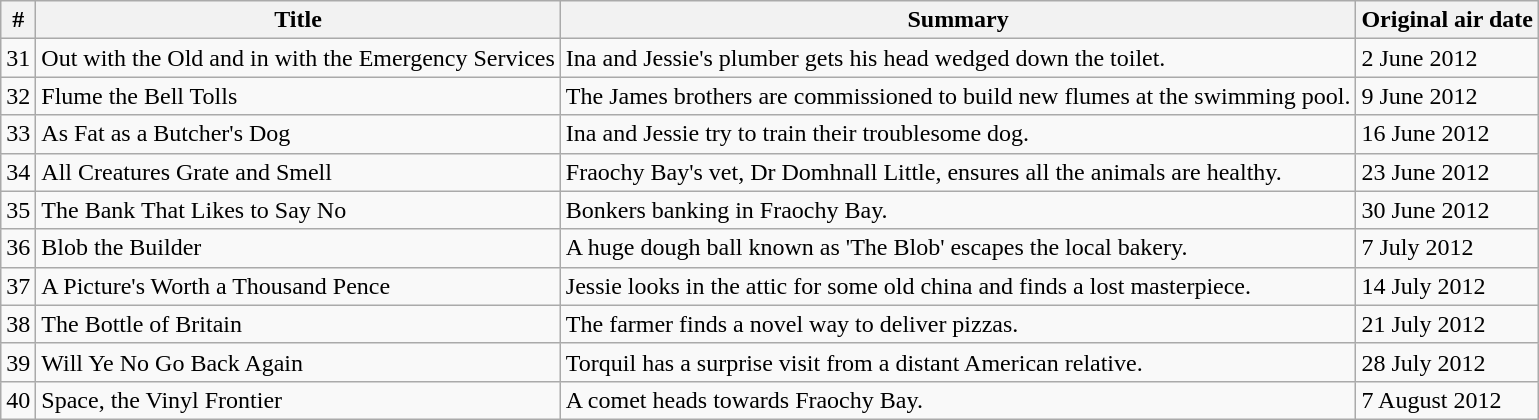<table class="wikitable">
<tr>
<th>#</th>
<th>Title</th>
<th>Summary</th>
<th>Original air date</th>
</tr>
<tr>
<td>31</td>
<td>Out with the Old and in with the Emergency Services</td>
<td>Ina and Jessie's plumber gets his head wedged down the toilet.</td>
<td>2 June 2012</td>
</tr>
<tr>
<td>32</td>
<td>Flume the Bell Tolls</td>
<td>The James brothers are commissioned to build new flumes at the swimming pool.</td>
<td>9 June 2012</td>
</tr>
<tr>
<td>33</td>
<td>As Fat as a Butcher's Dog</td>
<td>Ina and Jessie try to train their troublesome dog.</td>
<td>16 June 2012</td>
</tr>
<tr>
<td>34</td>
<td>All Creatures Grate and Smell</td>
<td>Fraochy Bay's vet, Dr Domhnall Little, ensures all the animals are healthy.</td>
<td>23 June 2012</td>
</tr>
<tr>
<td>35</td>
<td>The Bank That Likes to Say No</td>
<td>Bonkers banking in Fraochy Bay.</td>
<td>30 June 2012</td>
</tr>
<tr>
<td>36</td>
<td>Blob the Builder</td>
<td>A huge dough ball known as 'The Blob' escapes the local bakery.</td>
<td>7 July 2012</td>
</tr>
<tr>
<td>37</td>
<td>A Picture's Worth a Thousand Pence</td>
<td>Jessie looks in the attic for some old china and finds a lost masterpiece.</td>
<td>14 July 2012</td>
</tr>
<tr>
<td>38</td>
<td>The Bottle of Britain</td>
<td>The farmer finds a novel way to deliver pizzas.</td>
<td>21 July 2012</td>
</tr>
<tr>
<td>39</td>
<td>Will Ye No Go Back Again</td>
<td>Torquil has a surprise visit from a distant American relative.</td>
<td>28 July 2012</td>
</tr>
<tr>
<td>40</td>
<td>Space, the Vinyl Frontier</td>
<td>A comet heads towards Fraochy Bay.</td>
<td>7 August 2012</td>
</tr>
</table>
